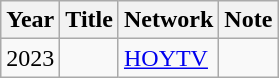<table class="wikitable plainrowheaders">
<tr>
<th scope="col">Year</th>
<th scope="col">Title</th>
<th scope="col">Network</th>
<th scope="col">Note</th>
</tr>
<tr>
<td>2023</td>
<td><em></em></td>
<td><a href='#'>HOYTV</a></td>
<td></td>
</tr>
</table>
